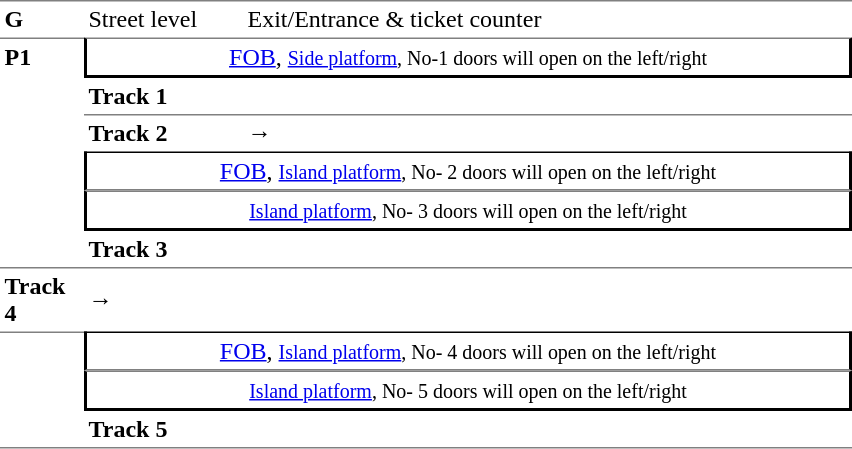<table table border=0 cellspacing=0 cellpadding=3>
<tr>
<td style="border-top:solid 1px gray;" width=50 valign=top><strong>G</strong></td>
<td style="border-top:solid 1px gray;" width=100 valign=top>Street level</td>
<td style="border-top:solid 1px gray;" width=400 valign=top>Exit/Entrance & ticket counter</td>
</tr>
<tr>
<td style="border-top:solid 1px gray;border-bottom:solid 1px gray;" width=50 rowspan=6 valign=top><strong>P1</strong></td>
<td style="border-top:solid 1px gray;border-right:solid 2px black;border-left:solid 2px black;border-bottom:solid 2px black;text-align:center;" colspan=2><a href='#'>FOB</a>, <small><a href='#'>Side platform</a>, No-1 doors will open on the left/right</small></td>
</tr>
<tr>
<td style="border-bottom:solid 1px gray;" width=100><strong>Track 1</strong></td>
<td style="border-bottom:solid 1px gray;" width=400></td>
</tr>
<tr>
<td><strong>Track 2</strong></td>
<td><span>→</span></td>
</tr>
<tr>
<td style="border-top:solid 1px black;border-right:solid 2px black;border-left:solid 2px black;border-bottom:solid 1px gray;text-align:center;" colspan=2><a href='#'>FOB</a>, <small><a href='#'>Island platform</a>, No- 2 doors will open on the left/right</small></td>
</tr>
<tr>
<td style="border-top:solid 1px gray;border-right:solid 2px black;border-left:solid 2px black;border-bottom:solid 2px black;text-align:center;" colspan=2><small><a href='#'>Island platform</a>, No- 3 doors will open on the left/right</small></td>
</tr>
<tr>
<td style="border-bottom:solid 1px gray;" width=100><strong>Track 3</strong></td>
<td style="border-bottom:solid 1px gray;" width=400></td>
</tr>
<tr>
<td><strong>Track 4</strong></td>
<td><span>→</span></td>
</tr>
<tr>
<td style="border-top:solid 1px gray;border-bottom:solid 1px gray;" width=50 rowspan=6 valign=top></td>
</tr>
<tr>
<td style="border-top:solid 1px black;border-right:solid 2px black;border-left:solid 2px black;border-bottom:solid 1px gray;text-align:center;" colspan=2><a href='#'>FOB</a>, <small><a href='#'>Island platform</a>, No- 4 doors will open on the left/right</small></td>
</tr>
<tr>
<td style="border-top:solid 1px gray;border-right:solid 2px black;border-left:solid 2px black;border-bottom:solid 2px black;text-align:center;" colspan=2><small><a href='#'>Island platform</a>, No- 5 doors will open on the left/right</small></td>
</tr>
<tr>
<td style="border-bottom:solid 1px gray;" width=100><strong>Track 5</strong></td>
<td style="border-bottom:solid 1px gray;" width=400></td>
</tr>
</table>
